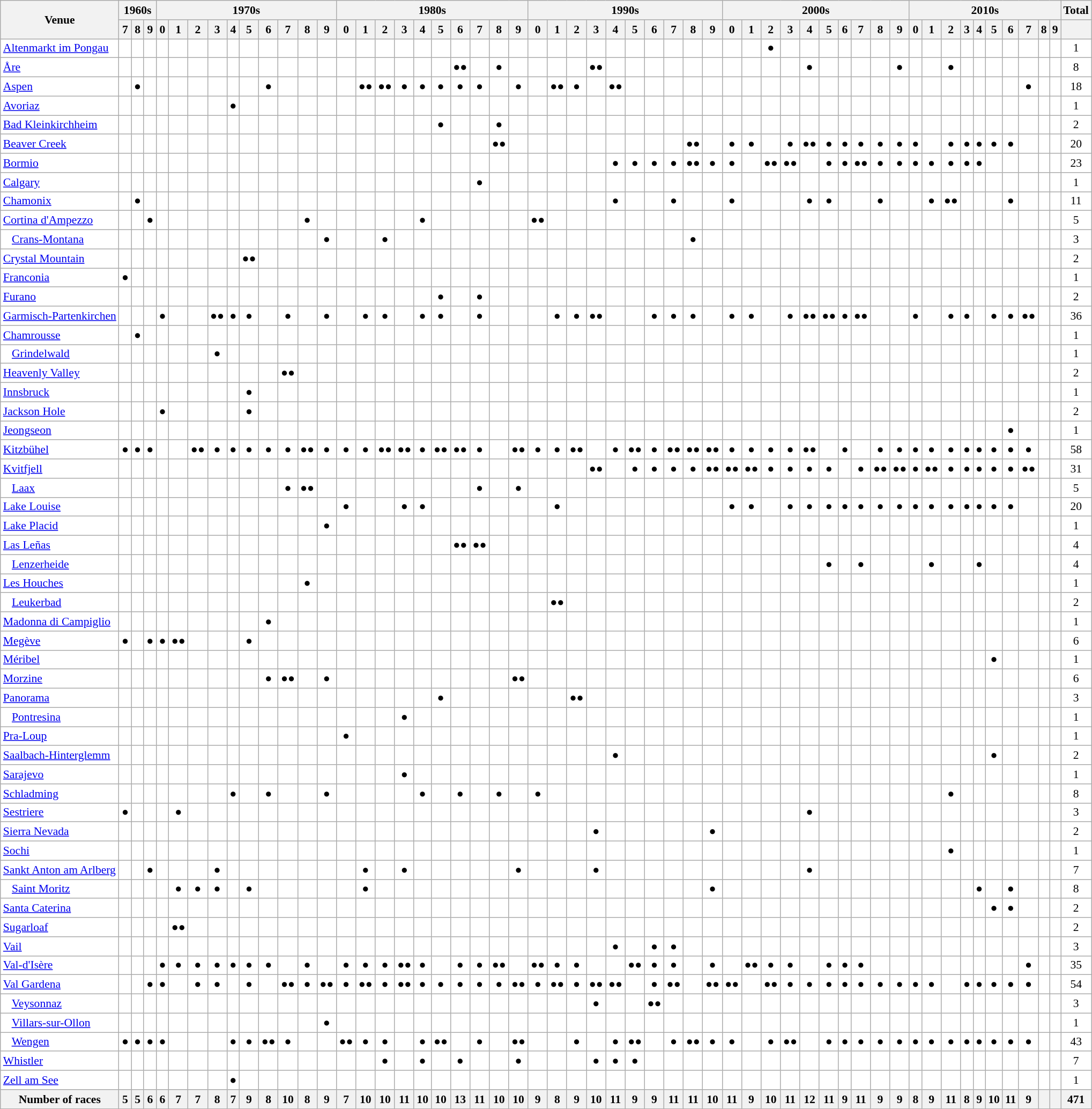<table class="wikitable sortable" style="background: white; text-align: center; font-size: 90%; white-space: nowrap;">
<tr>
<th rowspan=2>Venue</th>
<th colspan=3>1960s</th>
<th colspan=10>1970s</th>
<th colspan=10>1980s</th>
<th colspan=10>1990s</th>
<th colspan=10>2000s</th>
<th colspan=10>2010s</th>
<th colspan=10>Total</th>
</tr>
<tr>
<th>7</th>
<th>8</th>
<th>9</th>
<th>0</th>
<th>1</th>
<th>2</th>
<th>3</th>
<th>4</th>
<th>5</th>
<th>6</th>
<th>7</th>
<th>8</th>
<th>9</th>
<th>0</th>
<th>1</th>
<th>2</th>
<th>3</th>
<th>4</th>
<th>5</th>
<th>6</th>
<th>7</th>
<th>8</th>
<th>9</th>
<th>0</th>
<th>1</th>
<th>2</th>
<th>3</th>
<th>4</th>
<th>5</th>
<th>6</th>
<th>7</th>
<th>8</th>
<th>9</th>
<th>0</th>
<th>1</th>
<th>2</th>
<th>3</th>
<th>4</th>
<th>5</th>
<th>6</th>
<th>7</th>
<th>8</th>
<th>9</th>
<th>0</th>
<th>1</th>
<th>2</th>
<th>3</th>
<th>4</th>
<th>5</th>
<th>6</th>
<th>7</th>
<th>8</th>
<th>9</th>
<th></th>
</tr>
<tr>
<td style="text-align:left;"> <a href='#'>Altenmarkt im Pongau</a></td>
<td></td>
<td></td>
<td></td>
<td></td>
<td></td>
<td></td>
<td></td>
<td></td>
<td></td>
<td></td>
<td></td>
<td></td>
<td></td>
<td></td>
<td></td>
<td></td>
<td></td>
<td></td>
<td></td>
<td></td>
<td></td>
<td></td>
<td></td>
<td></td>
<td></td>
<td></td>
<td></td>
<td></td>
<td></td>
<td></td>
<td></td>
<td></td>
<td></td>
<td></td>
<td></td>
<td>●</td>
<td></td>
<td></td>
<td></td>
<td></td>
<td></td>
<td></td>
<td></td>
<td></td>
<td></td>
<td></td>
<td></td>
<td></td>
<td></td>
<td></td>
<td></td>
<td></td>
<td></td>
<td>1</td>
</tr>
<tr>
<td style="text-align:left;"> <a href='#'>Åre</a></td>
<td></td>
<td></td>
<td></td>
<td></td>
<td></td>
<td></td>
<td></td>
<td></td>
<td></td>
<td></td>
<td></td>
<td></td>
<td></td>
<td></td>
<td></td>
<td></td>
<td></td>
<td></td>
<td></td>
<td>●●</td>
<td></td>
<td>●</td>
<td></td>
<td></td>
<td></td>
<td></td>
<td>●●</td>
<td></td>
<td></td>
<td></td>
<td></td>
<td></td>
<td></td>
<td></td>
<td></td>
<td></td>
<td></td>
<td>●</td>
<td></td>
<td></td>
<td></td>
<td></td>
<td>●</td>
<td></td>
<td></td>
<td>●</td>
<td></td>
<td></td>
<td></td>
<td></td>
<td></td>
<td></td>
<td></td>
<td>8</td>
</tr>
<tr>
<td style="text-align:left;"> <a href='#'>Aspen</a></td>
<td></td>
<td>●</td>
<td></td>
<td></td>
<td></td>
<td></td>
<td></td>
<td></td>
<td></td>
<td>●</td>
<td></td>
<td></td>
<td></td>
<td></td>
<td>●●</td>
<td>●●</td>
<td>●</td>
<td>●</td>
<td>●</td>
<td>●</td>
<td>●</td>
<td></td>
<td>●</td>
<td></td>
<td>●●</td>
<td>●</td>
<td></td>
<td>●●</td>
<td></td>
<td></td>
<td></td>
<td></td>
<td></td>
<td></td>
<td></td>
<td></td>
<td></td>
<td></td>
<td></td>
<td></td>
<td></td>
<td></td>
<td></td>
<td></td>
<td></td>
<td></td>
<td></td>
<td></td>
<td></td>
<td></td>
<td>●</td>
<td></td>
<td></td>
<td>18</td>
</tr>
<tr>
<td style="text-align:left;"> <a href='#'>Avoriaz</a></td>
<td></td>
<td></td>
<td></td>
<td></td>
<td></td>
<td></td>
<td></td>
<td>●</td>
<td></td>
<td></td>
<td></td>
<td></td>
<td></td>
<td></td>
<td></td>
<td></td>
<td></td>
<td></td>
<td></td>
<td></td>
<td></td>
<td></td>
<td></td>
<td></td>
<td></td>
<td></td>
<td></td>
<td></td>
<td></td>
<td></td>
<td></td>
<td></td>
<td></td>
<td></td>
<td></td>
<td></td>
<td></td>
<td></td>
<td></td>
<td></td>
<td></td>
<td></td>
<td></td>
<td></td>
<td></td>
<td></td>
<td></td>
<td></td>
<td></td>
<td></td>
<td></td>
<td></td>
<td></td>
<td>1</td>
</tr>
<tr>
<td style="text-align:left;"> <a href='#'>Bad Kleinkirchheim</a></td>
<td></td>
<td></td>
<td></td>
<td></td>
<td></td>
<td></td>
<td></td>
<td></td>
<td></td>
<td></td>
<td></td>
<td></td>
<td></td>
<td></td>
<td></td>
<td></td>
<td></td>
<td></td>
<td>●</td>
<td></td>
<td></td>
<td>●</td>
<td></td>
<td></td>
<td></td>
<td></td>
<td></td>
<td></td>
<td></td>
<td></td>
<td></td>
<td></td>
<td></td>
<td></td>
<td></td>
<td></td>
<td></td>
<td></td>
<td></td>
<td></td>
<td></td>
<td></td>
<td></td>
<td></td>
<td></td>
<td></td>
<td></td>
<td></td>
<td></td>
<td></td>
<td></td>
<td></td>
<td></td>
<td>2</td>
</tr>
<tr>
<td style="text-align:left;"> <a href='#'>Beaver Creek</a></td>
<td></td>
<td></td>
<td></td>
<td></td>
<td></td>
<td></td>
<td></td>
<td></td>
<td></td>
<td></td>
<td></td>
<td></td>
<td></td>
<td></td>
<td></td>
<td></td>
<td></td>
<td></td>
<td></td>
<td></td>
<td></td>
<td>●●</td>
<td></td>
<td></td>
<td></td>
<td></td>
<td></td>
<td></td>
<td></td>
<td></td>
<td></td>
<td>●●</td>
<td></td>
<td>●</td>
<td>●</td>
<td></td>
<td>●</td>
<td>●●</td>
<td>●</td>
<td>●</td>
<td>●</td>
<td>●</td>
<td>●</td>
<td>●</td>
<td></td>
<td>●</td>
<td>●</td>
<td>●</td>
<td>●</td>
<td>●</td>
<td></td>
<td></td>
<td></td>
<td>20</td>
</tr>
<tr>
<td style="text-align:left;"> <a href='#'>Bormio</a></td>
<td></td>
<td></td>
<td></td>
<td></td>
<td></td>
<td></td>
<td></td>
<td></td>
<td></td>
<td></td>
<td></td>
<td></td>
<td></td>
<td></td>
<td></td>
<td></td>
<td></td>
<td></td>
<td></td>
<td></td>
<td></td>
<td></td>
<td></td>
<td></td>
<td></td>
<td></td>
<td></td>
<td>●</td>
<td>●</td>
<td>●</td>
<td>●</td>
<td>●●</td>
<td>●</td>
<td>●</td>
<td></td>
<td>●●</td>
<td>●●</td>
<td></td>
<td>●</td>
<td>●</td>
<td>●●</td>
<td>●</td>
<td>●</td>
<td>●</td>
<td>●</td>
<td>●</td>
<td>●</td>
<td>●</td>
<td></td>
<td></td>
<td></td>
<td></td>
<td></td>
<td>23</td>
</tr>
<tr>
<td style="text-align:left;"> <a href='#'>Calgary</a></td>
<td></td>
<td></td>
<td></td>
<td></td>
<td></td>
<td></td>
<td></td>
<td></td>
<td></td>
<td></td>
<td></td>
<td></td>
<td></td>
<td></td>
<td></td>
<td></td>
<td></td>
<td></td>
<td></td>
<td></td>
<td>●</td>
<td></td>
<td></td>
<td></td>
<td></td>
<td></td>
<td></td>
<td></td>
<td></td>
<td></td>
<td></td>
<td></td>
<td></td>
<td></td>
<td></td>
<td></td>
<td></td>
<td></td>
<td></td>
<td></td>
<td></td>
<td></td>
<td></td>
<td></td>
<td></td>
<td></td>
<td></td>
<td></td>
<td></td>
<td></td>
<td></td>
<td></td>
<td></td>
<td>1</td>
</tr>
<tr>
<td style="text-align:left;"> <a href='#'>Chamonix</a></td>
<td></td>
<td>●</td>
<td></td>
<td></td>
<td></td>
<td></td>
<td></td>
<td></td>
<td></td>
<td></td>
<td></td>
<td></td>
<td></td>
<td></td>
<td></td>
<td></td>
<td></td>
<td></td>
<td></td>
<td></td>
<td></td>
<td></td>
<td></td>
<td></td>
<td></td>
<td></td>
<td></td>
<td>●</td>
<td></td>
<td></td>
<td>●</td>
<td></td>
<td></td>
<td>●</td>
<td></td>
<td></td>
<td></td>
<td>●</td>
<td>●</td>
<td></td>
<td></td>
<td>●</td>
<td></td>
<td></td>
<td>●</td>
<td>●●</td>
<td></td>
<td></td>
<td></td>
<td>●</td>
<td></td>
<td></td>
<td></td>
<td>11</td>
</tr>
<tr>
<td style="text-align:left;"> <a href='#'>Cortina d'Ampezzo</a></td>
<td></td>
<td></td>
<td>●</td>
<td></td>
<td></td>
<td></td>
<td></td>
<td></td>
<td></td>
<td></td>
<td></td>
<td>●</td>
<td></td>
<td></td>
<td></td>
<td></td>
<td></td>
<td>●</td>
<td></td>
<td></td>
<td></td>
<td></td>
<td></td>
<td>●●</td>
<td></td>
<td></td>
<td></td>
<td></td>
<td></td>
<td></td>
<td></td>
<td></td>
<td></td>
<td></td>
<td></td>
<td></td>
<td></td>
<td></td>
<td></td>
<td></td>
<td></td>
<td></td>
<td></td>
<td></td>
<td></td>
<td></td>
<td></td>
<td></td>
<td></td>
<td></td>
<td></td>
<td></td>
<td></td>
<td>5</td>
</tr>
<tr>
<td style="text-align:left;">   <a href='#'>Crans-Montana</a></td>
<td></td>
<td></td>
<td></td>
<td></td>
<td></td>
<td></td>
<td></td>
<td></td>
<td></td>
<td></td>
<td></td>
<td></td>
<td>●</td>
<td></td>
<td></td>
<td>●</td>
<td></td>
<td></td>
<td></td>
<td></td>
<td></td>
<td></td>
<td></td>
<td></td>
<td></td>
<td></td>
<td></td>
<td></td>
<td></td>
<td></td>
<td></td>
<td>●</td>
<td></td>
<td></td>
<td></td>
<td></td>
<td></td>
<td></td>
<td></td>
<td></td>
<td></td>
<td></td>
<td></td>
<td></td>
<td></td>
<td></td>
<td></td>
<td></td>
<td></td>
<td></td>
<td></td>
<td></td>
<td></td>
<td>3</td>
</tr>
<tr>
<td style="text-align:left;"> <a href='#'>Crystal Mountain</a></td>
<td></td>
<td></td>
<td></td>
<td></td>
<td></td>
<td></td>
<td></td>
<td></td>
<td>●●</td>
<td></td>
<td></td>
<td></td>
<td></td>
<td></td>
<td></td>
<td></td>
<td></td>
<td></td>
<td></td>
<td></td>
<td></td>
<td></td>
<td></td>
<td></td>
<td></td>
<td></td>
<td></td>
<td></td>
<td></td>
<td></td>
<td></td>
<td></td>
<td></td>
<td></td>
<td></td>
<td></td>
<td></td>
<td></td>
<td></td>
<td></td>
<td></td>
<td></td>
<td></td>
<td></td>
<td></td>
<td></td>
<td></td>
<td></td>
<td></td>
<td></td>
<td></td>
<td></td>
<td></td>
<td>2</td>
</tr>
<tr>
<td style="text-align:left;"> <a href='#'>Franconia</a></td>
<td>●</td>
<td></td>
<td></td>
<td></td>
<td></td>
<td></td>
<td></td>
<td></td>
<td></td>
<td></td>
<td></td>
<td></td>
<td></td>
<td></td>
<td></td>
<td></td>
<td></td>
<td></td>
<td></td>
<td></td>
<td></td>
<td></td>
<td></td>
<td></td>
<td></td>
<td></td>
<td></td>
<td></td>
<td></td>
<td></td>
<td></td>
<td></td>
<td></td>
<td></td>
<td></td>
<td></td>
<td></td>
<td></td>
<td></td>
<td></td>
<td></td>
<td></td>
<td></td>
<td></td>
<td></td>
<td></td>
<td></td>
<td></td>
<td></td>
<td></td>
<td></td>
<td></td>
<td></td>
<td>1</td>
</tr>
<tr>
<td style="text-align:left;"> <a href='#'>Furano</a></td>
<td></td>
<td></td>
<td></td>
<td></td>
<td></td>
<td></td>
<td></td>
<td></td>
<td></td>
<td></td>
<td></td>
<td></td>
<td></td>
<td></td>
<td></td>
<td></td>
<td></td>
<td></td>
<td>●</td>
<td></td>
<td>●</td>
<td></td>
<td></td>
<td></td>
<td></td>
<td></td>
<td></td>
<td></td>
<td></td>
<td></td>
<td></td>
<td></td>
<td></td>
<td></td>
<td></td>
<td></td>
<td></td>
<td></td>
<td></td>
<td></td>
<td></td>
<td></td>
<td></td>
<td></td>
<td></td>
<td></td>
<td></td>
<td></td>
<td></td>
<td></td>
<td></td>
<td></td>
<td></td>
<td>2</td>
</tr>
<tr>
<td style="text-align:left;"> <a href='#'>Garmisch-Partenkirchen</a></td>
<td></td>
<td></td>
<td></td>
<td>●</td>
<td></td>
<td></td>
<td>●●</td>
<td>●</td>
<td>●</td>
<td></td>
<td>●</td>
<td></td>
<td>●</td>
<td></td>
<td>●</td>
<td>●</td>
<td></td>
<td>●</td>
<td>●</td>
<td></td>
<td>●</td>
<td></td>
<td></td>
<td></td>
<td>●</td>
<td>●</td>
<td>●●</td>
<td></td>
<td></td>
<td>●</td>
<td>●</td>
<td>●</td>
<td></td>
<td>●</td>
<td>●</td>
<td></td>
<td>●</td>
<td>●●</td>
<td>●●</td>
<td>●</td>
<td>●●</td>
<td></td>
<td></td>
<td>●</td>
<td></td>
<td>●</td>
<td>●</td>
<td></td>
<td>●</td>
<td>●</td>
<td>●●</td>
<td></td>
<td></td>
<td>36</td>
</tr>
<tr>
<td style="text-align:left;"> <a href='#'>Chamrousse</a></td>
<td></td>
<td>●</td>
<td></td>
<td></td>
<td></td>
<td></td>
<td></td>
<td></td>
<td></td>
<td></td>
<td></td>
<td></td>
<td></td>
<td></td>
<td></td>
<td></td>
<td></td>
<td></td>
<td></td>
<td></td>
<td></td>
<td></td>
<td></td>
<td></td>
<td></td>
<td></td>
<td></td>
<td></td>
<td></td>
<td></td>
<td></td>
<td></td>
<td></td>
<td></td>
<td></td>
<td></td>
<td></td>
<td></td>
<td></td>
<td></td>
<td></td>
<td></td>
<td></td>
<td></td>
<td></td>
<td></td>
<td></td>
<td></td>
<td></td>
<td></td>
<td></td>
<td></td>
<td></td>
<td>1</td>
</tr>
<tr>
<td style="text-align:left;">   <a href='#'>Grindelwald</a></td>
<td></td>
<td></td>
<td></td>
<td></td>
<td></td>
<td></td>
<td>●</td>
<td></td>
<td></td>
<td></td>
<td></td>
<td></td>
<td></td>
<td></td>
<td></td>
<td></td>
<td></td>
<td></td>
<td></td>
<td></td>
<td></td>
<td></td>
<td></td>
<td></td>
<td></td>
<td></td>
<td></td>
<td></td>
<td></td>
<td></td>
<td></td>
<td></td>
<td></td>
<td></td>
<td></td>
<td></td>
<td></td>
<td></td>
<td></td>
<td></td>
<td></td>
<td></td>
<td></td>
<td></td>
<td></td>
<td></td>
<td></td>
<td></td>
<td></td>
<td></td>
<td></td>
<td></td>
<td></td>
<td>1</td>
</tr>
<tr>
<td style="text-align:left;"> <a href='#'>Heavenly Valley</a></td>
<td></td>
<td></td>
<td></td>
<td></td>
<td></td>
<td></td>
<td></td>
<td></td>
<td></td>
<td></td>
<td>●●</td>
<td></td>
<td></td>
<td></td>
<td></td>
<td></td>
<td></td>
<td></td>
<td></td>
<td></td>
<td></td>
<td></td>
<td></td>
<td></td>
<td></td>
<td></td>
<td></td>
<td></td>
<td></td>
<td></td>
<td></td>
<td></td>
<td></td>
<td></td>
<td></td>
<td></td>
<td></td>
<td></td>
<td></td>
<td></td>
<td></td>
<td></td>
<td></td>
<td></td>
<td></td>
<td></td>
<td></td>
<td></td>
<td></td>
<td></td>
<td></td>
<td></td>
<td></td>
<td>2</td>
</tr>
<tr>
<td style="text-align:left;"> <a href='#'>Innsbruck</a></td>
<td></td>
<td></td>
<td></td>
<td></td>
<td></td>
<td></td>
<td></td>
<td></td>
<td>●</td>
<td></td>
<td></td>
<td></td>
<td></td>
<td></td>
<td></td>
<td></td>
<td></td>
<td></td>
<td></td>
<td></td>
<td></td>
<td></td>
<td></td>
<td></td>
<td></td>
<td></td>
<td></td>
<td></td>
<td></td>
<td></td>
<td></td>
<td></td>
<td></td>
<td></td>
<td></td>
<td></td>
<td></td>
<td></td>
<td></td>
<td></td>
<td></td>
<td></td>
<td></td>
<td></td>
<td></td>
<td></td>
<td></td>
<td></td>
<td></td>
<td></td>
<td></td>
<td></td>
<td></td>
<td>1</td>
</tr>
<tr>
<td style="text-align:left;"> <a href='#'>Jackson Hole</a></td>
<td></td>
<td></td>
<td></td>
<td>●</td>
<td></td>
<td></td>
<td></td>
<td></td>
<td>●</td>
<td></td>
<td></td>
<td></td>
<td></td>
<td></td>
<td></td>
<td></td>
<td></td>
<td></td>
<td></td>
<td></td>
<td></td>
<td></td>
<td></td>
<td></td>
<td></td>
<td></td>
<td></td>
<td></td>
<td></td>
<td></td>
<td></td>
<td></td>
<td></td>
<td></td>
<td></td>
<td></td>
<td></td>
<td></td>
<td></td>
<td></td>
<td></td>
<td></td>
<td></td>
<td></td>
<td></td>
<td></td>
<td></td>
<td></td>
<td></td>
<td></td>
<td></td>
<td></td>
<td></td>
<td>2</td>
</tr>
<tr>
<td style="text-align:left;"> <a href='#'>Jeongseon</a></td>
<td></td>
<td></td>
<td></td>
<td></td>
<td></td>
<td></td>
<td></td>
<td></td>
<td></td>
<td></td>
<td></td>
<td></td>
<td></td>
<td></td>
<td></td>
<td></td>
<td></td>
<td></td>
<td></td>
<td></td>
<td></td>
<td></td>
<td></td>
<td></td>
<td></td>
<td></td>
<td></td>
<td></td>
<td></td>
<td></td>
<td></td>
<td></td>
<td></td>
<td></td>
<td></td>
<td></td>
<td></td>
<td></td>
<td></td>
<td></td>
<td></td>
<td></td>
<td></td>
<td></td>
<td></td>
<td></td>
<td></td>
<td></td>
<td></td>
<td>●</td>
<td></td>
<td></td>
<td></td>
<td>1</td>
</tr>
<tr>
<td style="text-align:left;"> <a href='#'>Kitzbühel</a></td>
<td>●</td>
<td>●</td>
<td>●</td>
<td></td>
<td></td>
<td>●●</td>
<td>●</td>
<td>●</td>
<td>●</td>
<td>●</td>
<td>●</td>
<td>●●</td>
<td>●</td>
<td>●</td>
<td>●</td>
<td>●●</td>
<td>●●</td>
<td>●</td>
<td>●●</td>
<td>●●</td>
<td>●</td>
<td></td>
<td>●●</td>
<td>●</td>
<td>●</td>
<td>●●</td>
<td></td>
<td>●</td>
<td>●●</td>
<td>●</td>
<td>●●</td>
<td>●●</td>
<td>●●</td>
<td>●</td>
<td>●</td>
<td>●</td>
<td>●</td>
<td>●●</td>
<td></td>
<td>●</td>
<td></td>
<td>●</td>
<td>●</td>
<td>●</td>
<td>●</td>
<td>●</td>
<td>●</td>
<td>●</td>
<td>●</td>
<td>●</td>
<td>●</td>
<td></td>
<td></td>
<td>58</td>
</tr>
<tr>
<td style="text-align:left;"> <a href='#'>Kvitfjell</a></td>
<td></td>
<td></td>
<td></td>
<td></td>
<td></td>
<td></td>
<td></td>
<td></td>
<td></td>
<td></td>
<td></td>
<td></td>
<td></td>
<td></td>
<td></td>
<td></td>
<td></td>
<td></td>
<td></td>
<td></td>
<td></td>
<td></td>
<td></td>
<td></td>
<td></td>
<td></td>
<td>●●</td>
<td></td>
<td>●</td>
<td>●</td>
<td>●</td>
<td>●</td>
<td>●●</td>
<td>●●</td>
<td>●●</td>
<td>●</td>
<td>●</td>
<td>●</td>
<td>●</td>
<td></td>
<td>●</td>
<td>●●</td>
<td>●●</td>
<td>●</td>
<td>●●</td>
<td>●</td>
<td>●</td>
<td>●</td>
<td>●</td>
<td>●</td>
<td>●●</td>
<td></td>
<td></td>
<td>31</td>
</tr>
<tr>
<td style="text-align:left;">   <a href='#'>Laax</a></td>
<td></td>
<td></td>
<td></td>
<td></td>
<td></td>
<td></td>
<td></td>
<td></td>
<td></td>
<td></td>
<td>●</td>
<td>●●</td>
<td></td>
<td></td>
<td></td>
<td></td>
<td></td>
<td></td>
<td></td>
<td></td>
<td>●</td>
<td></td>
<td>●</td>
<td></td>
<td></td>
<td></td>
<td></td>
<td></td>
<td></td>
<td></td>
<td></td>
<td></td>
<td></td>
<td></td>
<td></td>
<td></td>
<td></td>
<td></td>
<td></td>
<td></td>
<td></td>
<td></td>
<td></td>
<td></td>
<td></td>
<td></td>
<td></td>
<td></td>
<td></td>
<td></td>
<td></td>
<td></td>
<td></td>
<td>5</td>
</tr>
<tr>
<td style="text-align:left;"> <a href='#'>Lake Louise</a></td>
<td></td>
<td></td>
<td></td>
<td></td>
<td></td>
<td></td>
<td></td>
<td></td>
<td></td>
<td></td>
<td></td>
<td></td>
<td></td>
<td>●</td>
<td></td>
<td></td>
<td>●</td>
<td>●</td>
<td></td>
<td></td>
<td></td>
<td></td>
<td></td>
<td></td>
<td>●</td>
<td></td>
<td></td>
<td></td>
<td></td>
<td></td>
<td></td>
<td></td>
<td></td>
<td>●</td>
<td>●</td>
<td></td>
<td>●</td>
<td>●</td>
<td>●</td>
<td>●</td>
<td>●</td>
<td>●</td>
<td>●</td>
<td>●</td>
<td>●</td>
<td>●</td>
<td>●</td>
<td>●</td>
<td>●</td>
<td>●</td>
<td></td>
<td></td>
<td></td>
<td>20</td>
</tr>
<tr>
<td style="text-align:left;"> <a href='#'>Lake Placid</a></td>
<td></td>
<td></td>
<td></td>
<td></td>
<td></td>
<td></td>
<td></td>
<td></td>
<td></td>
<td></td>
<td></td>
<td></td>
<td>●</td>
<td></td>
<td></td>
<td></td>
<td></td>
<td></td>
<td></td>
<td></td>
<td></td>
<td></td>
<td></td>
<td></td>
<td></td>
<td></td>
<td></td>
<td></td>
<td></td>
<td></td>
<td></td>
<td></td>
<td></td>
<td></td>
<td></td>
<td></td>
<td></td>
<td></td>
<td></td>
<td></td>
<td></td>
<td></td>
<td></td>
<td></td>
<td></td>
<td></td>
<td></td>
<td></td>
<td></td>
<td></td>
<td></td>
<td></td>
<td></td>
<td>1</td>
</tr>
<tr>
<td style="text-align:left;"> <a href='#'>Las Leñas</a></td>
<td></td>
<td></td>
<td></td>
<td></td>
<td></td>
<td></td>
<td></td>
<td></td>
<td></td>
<td></td>
<td></td>
<td></td>
<td></td>
<td></td>
<td></td>
<td></td>
<td></td>
<td></td>
<td></td>
<td>●●</td>
<td>●●</td>
<td></td>
<td></td>
<td></td>
<td></td>
<td></td>
<td></td>
<td></td>
<td></td>
<td></td>
<td></td>
<td></td>
<td></td>
<td></td>
<td></td>
<td></td>
<td></td>
<td></td>
<td></td>
<td></td>
<td></td>
<td></td>
<td></td>
<td></td>
<td></td>
<td></td>
<td></td>
<td></td>
<td></td>
<td></td>
<td></td>
<td></td>
<td></td>
<td>4</td>
</tr>
<tr>
<td style="text-align:left;">   <a href='#'>Lenzerheide</a></td>
<td></td>
<td></td>
<td></td>
<td></td>
<td></td>
<td></td>
<td></td>
<td></td>
<td></td>
<td></td>
<td></td>
<td></td>
<td></td>
<td></td>
<td></td>
<td></td>
<td></td>
<td></td>
<td></td>
<td></td>
<td></td>
<td></td>
<td></td>
<td></td>
<td></td>
<td></td>
<td></td>
<td></td>
<td></td>
<td></td>
<td></td>
<td></td>
<td></td>
<td></td>
<td></td>
<td></td>
<td></td>
<td></td>
<td>●</td>
<td></td>
<td>●</td>
<td></td>
<td></td>
<td></td>
<td>●</td>
<td></td>
<td></td>
<td>●</td>
<td></td>
<td></td>
<td></td>
<td></td>
<td></td>
<td>4</td>
</tr>
<tr>
<td style="text-align:left;"> <a href='#'>Les Houches</a></td>
<td></td>
<td></td>
<td></td>
<td></td>
<td></td>
<td></td>
<td></td>
<td></td>
<td></td>
<td></td>
<td></td>
<td>●</td>
<td></td>
<td></td>
<td></td>
<td></td>
<td></td>
<td></td>
<td></td>
<td></td>
<td></td>
<td></td>
<td></td>
<td></td>
<td></td>
<td></td>
<td></td>
<td></td>
<td></td>
<td></td>
<td></td>
<td></td>
<td></td>
<td></td>
<td></td>
<td></td>
<td></td>
<td></td>
<td></td>
<td></td>
<td></td>
<td></td>
<td></td>
<td></td>
<td></td>
<td></td>
<td></td>
<td></td>
<td></td>
<td></td>
<td></td>
<td></td>
<td></td>
<td>1</td>
</tr>
<tr>
<td style="text-align:left;">   <a href='#'>Leukerbad</a></td>
<td></td>
<td></td>
<td></td>
<td></td>
<td></td>
<td></td>
<td></td>
<td></td>
<td></td>
<td></td>
<td></td>
<td></td>
<td></td>
<td></td>
<td></td>
<td></td>
<td></td>
<td></td>
<td></td>
<td></td>
<td></td>
<td></td>
<td></td>
<td></td>
<td>●●</td>
<td></td>
<td></td>
<td></td>
<td></td>
<td></td>
<td></td>
<td></td>
<td></td>
<td></td>
<td></td>
<td></td>
<td></td>
<td></td>
<td></td>
<td></td>
<td></td>
<td></td>
<td></td>
<td></td>
<td></td>
<td></td>
<td></td>
<td></td>
<td></td>
<td></td>
<td></td>
<td></td>
<td></td>
<td>2</td>
</tr>
<tr>
<td style="text-align:left;"> <a href='#'>Madonna di Campiglio</a></td>
<td></td>
<td></td>
<td></td>
<td></td>
<td></td>
<td></td>
<td></td>
<td></td>
<td></td>
<td>●</td>
<td></td>
<td></td>
<td></td>
<td></td>
<td></td>
<td></td>
<td></td>
<td></td>
<td></td>
<td></td>
<td></td>
<td></td>
<td></td>
<td></td>
<td></td>
<td></td>
<td></td>
<td></td>
<td></td>
<td></td>
<td></td>
<td></td>
<td></td>
<td></td>
<td></td>
<td></td>
<td></td>
<td></td>
<td></td>
<td></td>
<td></td>
<td></td>
<td></td>
<td></td>
<td></td>
<td></td>
<td></td>
<td></td>
<td></td>
<td></td>
<td></td>
<td></td>
<td></td>
<td>1</td>
</tr>
<tr>
<td style="text-align:left;"> <a href='#'>Megève</a></td>
<td>●</td>
<td></td>
<td>●</td>
<td>●</td>
<td>●●</td>
<td></td>
<td></td>
<td></td>
<td>●</td>
<td></td>
<td></td>
<td></td>
<td></td>
<td></td>
<td></td>
<td></td>
<td></td>
<td></td>
<td></td>
<td></td>
<td></td>
<td></td>
<td></td>
<td></td>
<td></td>
<td></td>
<td></td>
<td></td>
<td></td>
<td></td>
<td></td>
<td></td>
<td></td>
<td></td>
<td></td>
<td></td>
<td></td>
<td></td>
<td></td>
<td></td>
<td></td>
<td></td>
<td></td>
<td></td>
<td></td>
<td></td>
<td></td>
<td></td>
<td></td>
<td></td>
<td></td>
<td></td>
<td></td>
<td>6</td>
</tr>
<tr>
<td style="text-align:left;"> <a href='#'>Méribel</a></td>
<td></td>
<td></td>
<td></td>
<td></td>
<td></td>
<td></td>
<td></td>
<td></td>
<td></td>
<td></td>
<td></td>
<td></td>
<td></td>
<td></td>
<td></td>
<td></td>
<td></td>
<td></td>
<td></td>
<td></td>
<td></td>
<td></td>
<td></td>
<td></td>
<td></td>
<td></td>
<td></td>
<td></td>
<td></td>
<td></td>
<td></td>
<td></td>
<td></td>
<td></td>
<td></td>
<td></td>
<td></td>
<td></td>
<td></td>
<td></td>
<td></td>
<td></td>
<td></td>
<td></td>
<td></td>
<td></td>
<td></td>
<td></td>
<td>●</td>
<td></td>
<td></td>
<td></td>
<td></td>
<td>1</td>
</tr>
<tr>
<td style="text-align:left;"> <a href='#'>Morzine</a></td>
<td></td>
<td></td>
<td></td>
<td></td>
<td></td>
<td></td>
<td></td>
<td></td>
<td></td>
<td>●</td>
<td>●●</td>
<td></td>
<td>●</td>
<td></td>
<td></td>
<td></td>
<td></td>
<td></td>
<td></td>
<td></td>
<td></td>
<td></td>
<td>●●</td>
<td></td>
<td></td>
<td></td>
<td></td>
<td></td>
<td></td>
<td></td>
<td></td>
<td></td>
<td></td>
<td></td>
<td></td>
<td></td>
<td></td>
<td></td>
<td></td>
<td></td>
<td></td>
<td></td>
<td></td>
<td></td>
<td></td>
<td></td>
<td></td>
<td></td>
<td></td>
<td></td>
<td></td>
<td></td>
<td></td>
<td>6</td>
</tr>
<tr>
<td style="text-align:left;"> <a href='#'>Panorama</a></td>
<td></td>
<td></td>
<td></td>
<td></td>
<td></td>
<td></td>
<td></td>
<td></td>
<td></td>
<td></td>
<td></td>
<td></td>
<td></td>
<td></td>
<td></td>
<td></td>
<td></td>
<td></td>
<td>●</td>
<td></td>
<td></td>
<td></td>
<td></td>
<td></td>
<td></td>
<td>●●</td>
<td></td>
<td></td>
<td></td>
<td></td>
<td></td>
<td></td>
<td></td>
<td></td>
<td></td>
<td></td>
<td></td>
<td></td>
<td></td>
<td></td>
<td></td>
<td></td>
<td></td>
<td></td>
<td></td>
<td></td>
<td></td>
<td></td>
<td></td>
<td></td>
<td></td>
<td></td>
<td></td>
<td>3</td>
</tr>
<tr>
<td style="text-align:left;">   <a href='#'>Pontresina</a></td>
<td></td>
<td></td>
<td></td>
<td></td>
<td></td>
<td></td>
<td></td>
<td></td>
<td></td>
<td></td>
<td></td>
<td></td>
<td></td>
<td></td>
<td></td>
<td></td>
<td>●</td>
<td></td>
<td></td>
<td></td>
<td></td>
<td></td>
<td></td>
<td></td>
<td></td>
<td></td>
<td></td>
<td></td>
<td></td>
<td></td>
<td></td>
<td></td>
<td></td>
<td></td>
<td></td>
<td></td>
<td></td>
<td></td>
<td></td>
<td></td>
<td></td>
<td></td>
<td></td>
<td></td>
<td></td>
<td></td>
<td></td>
<td></td>
<td></td>
<td></td>
<td></td>
<td></td>
<td></td>
<td>1</td>
</tr>
<tr>
<td style="text-align:left;"> <a href='#'>Pra-Loup</a></td>
<td></td>
<td></td>
<td></td>
<td></td>
<td></td>
<td></td>
<td></td>
<td></td>
<td></td>
<td></td>
<td></td>
<td></td>
<td></td>
<td>●</td>
<td></td>
<td></td>
<td></td>
<td></td>
<td></td>
<td></td>
<td></td>
<td></td>
<td></td>
<td></td>
<td></td>
<td></td>
<td></td>
<td></td>
<td></td>
<td></td>
<td></td>
<td></td>
<td></td>
<td></td>
<td></td>
<td></td>
<td></td>
<td></td>
<td></td>
<td></td>
<td></td>
<td></td>
<td></td>
<td></td>
<td></td>
<td></td>
<td></td>
<td></td>
<td></td>
<td></td>
<td></td>
<td></td>
<td></td>
<td>1</td>
</tr>
<tr>
<td style="text-align:left;"> <a href='#'>Saalbach-Hinterglemm</a></td>
<td></td>
<td></td>
<td></td>
<td></td>
<td></td>
<td></td>
<td></td>
<td></td>
<td></td>
<td></td>
<td></td>
<td></td>
<td></td>
<td></td>
<td></td>
<td></td>
<td></td>
<td></td>
<td></td>
<td></td>
<td></td>
<td></td>
<td></td>
<td></td>
<td></td>
<td></td>
<td></td>
<td>●</td>
<td></td>
<td></td>
<td></td>
<td></td>
<td></td>
<td></td>
<td></td>
<td></td>
<td></td>
<td></td>
<td></td>
<td></td>
<td></td>
<td></td>
<td></td>
<td></td>
<td></td>
<td></td>
<td></td>
<td></td>
<td>●</td>
<td></td>
<td></td>
<td></td>
<td></td>
<td>2</td>
</tr>
<tr>
<td style="text-align:left;"> <a href='#'>Sarajevo</a></td>
<td></td>
<td></td>
<td></td>
<td></td>
<td></td>
<td></td>
<td></td>
<td></td>
<td></td>
<td></td>
<td></td>
<td></td>
<td></td>
<td></td>
<td></td>
<td></td>
<td>●</td>
<td></td>
<td></td>
<td></td>
<td></td>
<td></td>
<td></td>
<td></td>
<td></td>
<td></td>
<td></td>
<td></td>
<td></td>
<td></td>
<td></td>
<td></td>
<td></td>
<td></td>
<td></td>
<td></td>
<td></td>
<td></td>
<td></td>
<td></td>
<td></td>
<td></td>
<td></td>
<td></td>
<td></td>
<td></td>
<td></td>
<td></td>
<td></td>
<td></td>
<td></td>
<td></td>
<td></td>
<td>1</td>
</tr>
<tr>
<td style="text-align:left;"> <a href='#'>Schladming</a></td>
<td></td>
<td></td>
<td></td>
<td></td>
<td></td>
<td></td>
<td></td>
<td>●</td>
<td></td>
<td>●</td>
<td></td>
<td></td>
<td>●</td>
<td></td>
<td></td>
<td></td>
<td></td>
<td>●</td>
<td></td>
<td>●</td>
<td></td>
<td>●</td>
<td></td>
<td>●</td>
<td></td>
<td></td>
<td></td>
<td></td>
<td></td>
<td></td>
<td></td>
<td></td>
<td></td>
<td></td>
<td></td>
<td></td>
<td></td>
<td></td>
<td></td>
<td></td>
<td></td>
<td></td>
<td></td>
<td></td>
<td></td>
<td>●</td>
<td></td>
<td></td>
<td></td>
<td></td>
<td></td>
<td></td>
<td></td>
<td>8</td>
</tr>
<tr>
<td style="text-align:left;"> <a href='#'>Sestriere</a></td>
<td>●</td>
<td></td>
<td></td>
<td></td>
<td>●</td>
<td></td>
<td></td>
<td></td>
<td></td>
<td></td>
<td></td>
<td></td>
<td></td>
<td></td>
<td></td>
<td></td>
<td></td>
<td></td>
<td></td>
<td></td>
<td></td>
<td></td>
<td></td>
<td></td>
<td></td>
<td></td>
<td></td>
<td></td>
<td></td>
<td></td>
<td></td>
<td></td>
<td></td>
<td></td>
<td></td>
<td></td>
<td></td>
<td>●</td>
<td></td>
<td></td>
<td></td>
<td></td>
<td></td>
<td></td>
<td></td>
<td></td>
<td></td>
<td></td>
<td></td>
<td></td>
<td></td>
<td></td>
<td></td>
<td>3</td>
</tr>
<tr>
<td style="text-align:left;"> <a href='#'>Sierra Nevada</a></td>
<td></td>
<td></td>
<td></td>
<td></td>
<td></td>
<td></td>
<td></td>
<td></td>
<td></td>
<td></td>
<td></td>
<td></td>
<td></td>
<td></td>
<td></td>
<td></td>
<td></td>
<td></td>
<td></td>
<td></td>
<td></td>
<td></td>
<td></td>
<td></td>
<td></td>
<td></td>
<td>●</td>
<td></td>
<td></td>
<td></td>
<td></td>
<td></td>
<td>●</td>
<td></td>
<td></td>
<td></td>
<td></td>
<td></td>
<td></td>
<td></td>
<td></td>
<td></td>
<td></td>
<td></td>
<td></td>
<td></td>
<td></td>
<td></td>
<td></td>
<td></td>
<td></td>
<td></td>
<td></td>
<td>2</td>
</tr>
<tr>
<td style="text-align:left;"> <a href='#'>Sochi</a></td>
<td></td>
<td></td>
<td></td>
<td></td>
<td></td>
<td></td>
<td></td>
<td></td>
<td></td>
<td></td>
<td></td>
<td></td>
<td></td>
<td></td>
<td></td>
<td></td>
<td></td>
<td></td>
<td></td>
<td></td>
<td></td>
<td></td>
<td></td>
<td></td>
<td></td>
<td></td>
<td></td>
<td></td>
<td></td>
<td></td>
<td></td>
<td></td>
<td></td>
<td></td>
<td></td>
<td></td>
<td></td>
<td></td>
<td></td>
<td></td>
<td></td>
<td></td>
<td></td>
<td></td>
<td></td>
<td>●</td>
<td></td>
<td></td>
<td></td>
<td></td>
<td></td>
<td></td>
<td></td>
<td>1</td>
</tr>
<tr>
<td style="text-align:left;"> <a href='#'>Sankt Anton am Arlberg</a></td>
<td></td>
<td></td>
<td>●</td>
<td></td>
<td></td>
<td></td>
<td>●</td>
<td></td>
<td></td>
<td></td>
<td></td>
<td></td>
<td></td>
<td></td>
<td>●</td>
<td></td>
<td>●</td>
<td></td>
<td></td>
<td></td>
<td></td>
<td></td>
<td>●</td>
<td></td>
<td></td>
<td></td>
<td>●</td>
<td></td>
<td></td>
<td></td>
<td></td>
<td></td>
<td></td>
<td></td>
<td></td>
<td></td>
<td></td>
<td>●</td>
<td></td>
<td></td>
<td></td>
<td></td>
<td></td>
<td></td>
<td></td>
<td></td>
<td></td>
<td></td>
<td></td>
<td></td>
<td></td>
<td></td>
<td></td>
<td>7</td>
</tr>
<tr>
<td style="text-align:left;">   <a href='#'>Saint Moritz</a></td>
<td></td>
<td></td>
<td></td>
<td></td>
<td>●</td>
<td>●</td>
<td>●</td>
<td></td>
<td>●</td>
<td></td>
<td></td>
<td></td>
<td></td>
<td></td>
<td>●</td>
<td></td>
<td></td>
<td></td>
<td></td>
<td></td>
<td></td>
<td></td>
<td></td>
<td></td>
<td></td>
<td></td>
<td></td>
<td></td>
<td></td>
<td></td>
<td></td>
<td></td>
<td>●</td>
<td></td>
<td></td>
<td></td>
<td></td>
<td></td>
<td></td>
<td></td>
<td></td>
<td></td>
<td></td>
<td></td>
<td></td>
<td></td>
<td></td>
<td>●</td>
<td></td>
<td>●</td>
<td></td>
<td></td>
<td></td>
<td>8</td>
</tr>
<tr>
<td style="text-align:left;"> <a href='#'>Santa Caterina</a></td>
<td></td>
<td></td>
<td></td>
<td></td>
<td></td>
<td></td>
<td></td>
<td></td>
<td></td>
<td></td>
<td></td>
<td></td>
<td></td>
<td></td>
<td></td>
<td></td>
<td></td>
<td></td>
<td></td>
<td></td>
<td></td>
<td></td>
<td></td>
<td></td>
<td></td>
<td></td>
<td></td>
<td></td>
<td></td>
<td></td>
<td></td>
<td></td>
<td></td>
<td></td>
<td></td>
<td></td>
<td></td>
<td></td>
<td></td>
<td></td>
<td></td>
<td></td>
<td></td>
<td></td>
<td></td>
<td></td>
<td></td>
<td></td>
<td>●</td>
<td>●</td>
<td></td>
<td></td>
<td></td>
<td>2</td>
</tr>
<tr>
<td style="text-align:left;"> <a href='#'>Sugarloaf</a></td>
<td></td>
<td></td>
<td></td>
<td></td>
<td>●●</td>
<td></td>
<td></td>
<td></td>
<td></td>
<td></td>
<td></td>
<td></td>
<td></td>
<td></td>
<td></td>
<td></td>
<td></td>
<td></td>
<td></td>
<td></td>
<td></td>
<td></td>
<td></td>
<td></td>
<td></td>
<td></td>
<td></td>
<td></td>
<td></td>
<td></td>
<td></td>
<td></td>
<td></td>
<td></td>
<td></td>
<td></td>
<td></td>
<td></td>
<td></td>
<td></td>
<td></td>
<td></td>
<td></td>
<td></td>
<td></td>
<td></td>
<td></td>
<td></td>
<td></td>
<td></td>
<td></td>
<td></td>
<td></td>
<td>2</td>
</tr>
<tr>
<td style="text-align:left;"> <a href='#'>Vail</a></td>
<td></td>
<td></td>
<td></td>
<td></td>
<td></td>
<td></td>
<td></td>
<td></td>
<td></td>
<td></td>
<td></td>
<td></td>
<td></td>
<td></td>
<td></td>
<td></td>
<td></td>
<td></td>
<td></td>
<td></td>
<td></td>
<td></td>
<td></td>
<td></td>
<td></td>
<td></td>
<td></td>
<td>●</td>
<td></td>
<td>●</td>
<td>●</td>
<td></td>
<td></td>
<td></td>
<td></td>
<td></td>
<td></td>
<td></td>
<td></td>
<td></td>
<td></td>
<td></td>
<td></td>
<td></td>
<td></td>
<td></td>
<td></td>
<td></td>
<td></td>
<td></td>
<td></td>
<td></td>
<td></td>
<td>3</td>
</tr>
<tr>
<td style="text-align:left;"> <a href='#'>Val-d'Isère</a></td>
<td></td>
<td></td>
<td></td>
<td>●</td>
<td>●</td>
<td>●</td>
<td>●</td>
<td>●</td>
<td>●</td>
<td>●</td>
<td></td>
<td>●</td>
<td></td>
<td>●</td>
<td>●</td>
<td>●</td>
<td>●●</td>
<td>●</td>
<td></td>
<td>●</td>
<td>●</td>
<td>●●</td>
<td></td>
<td>●●</td>
<td>●</td>
<td>●</td>
<td></td>
<td></td>
<td>●●</td>
<td>●</td>
<td>●</td>
<td></td>
<td>●</td>
<td></td>
<td>●●</td>
<td>●</td>
<td>●</td>
<td></td>
<td>●</td>
<td>●</td>
<td>●</td>
<td></td>
<td></td>
<td></td>
<td></td>
<td></td>
<td></td>
<td></td>
<td></td>
<td></td>
<td>●</td>
<td></td>
<td></td>
<td>35</td>
</tr>
<tr>
<td style="text-align:left;"> <a href='#'>Val Gardena</a></td>
<td></td>
<td></td>
<td>●</td>
<td>●</td>
<td></td>
<td>●</td>
<td>●</td>
<td></td>
<td>●</td>
<td></td>
<td>●●</td>
<td>●</td>
<td>●●</td>
<td>●</td>
<td>●●</td>
<td>●</td>
<td>●●</td>
<td>●</td>
<td>●</td>
<td>●</td>
<td>●</td>
<td>●</td>
<td>●●</td>
<td>●</td>
<td>●●</td>
<td>●</td>
<td>●●</td>
<td>●●</td>
<td></td>
<td>●</td>
<td>●●</td>
<td></td>
<td>●●</td>
<td>●●</td>
<td></td>
<td>●●</td>
<td>●</td>
<td>●</td>
<td>●</td>
<td>●</td>
<td>●</td>
<td>●</td>
<td>●</td>
<td>●</td>
<td>●</td>
<td></td>
<td>●</td>
<td>●</td>
<td>●</td>
<td>●</td>
<td>●</td>
<td></td>
<td></td>
<td>54</td>
</tr>
<tr>
<td style="text-align:left;">   <a href='#'>Veysonnaz</a></td>
<td></td>
<td></td>
<td></td>
<td></td>
<td></td>
<td></td>
<td></td>
<td></td>
<td></td>
<td></td>
<td></td>
<td></td>
<td></td>
<td></td>
<td></td>
<td></td>
<td></td>
<td></td>
<td></td>
<td></td>
<td></td>
<td></td>
<td></td>
<td></td>
<td></td>
<td></td>
<td>●</td>
<td></td>
<td></td>
<td>●●</td>
<td></td>
<td></td>
<td></td>
<td></td>
<td></td>
<td></td>
<td></td>
<td></td>
<td></td>
<td></td>
<td></td>
<td></td>
<td></td>
<td></td>
<td></td>
<td></td>
<td></td>
<td></td>
<td></td>
<td></td>
<td></td>
<td></td>
<td></td>
<td>3</td>
</tr>
<tr>
<td style="text-align:left;">   <a href='#'>Villars-sur-Ollon</a></td>
<td></td>
<td></td>
<td></td>
<td></td>
<td></td>
<td></td>
<td></td>
<td></td>
<td></td>
<td></td>
<td></td>
<td></td>
<td>●</td>
<td></td>
<td></td>
<td></td>
<td></td>
<td></td>
<td></td>
<td></td>
<td></td>
<td></td>
<td></td>
<td></td>
<td></td>
<td></td>
<td></td>
<td></td>
<td></td>
<td></td>
<td></td>
<td></td>
<td></td>
<td></td>
<td></td>
<td></td>
<td></td>
<td></td>
<td></td>
<td></td>
<td></td>
<td></td>
<td></td>
<td></td>
<td></td>
<td></td>
<td></td>
<td></td>
<td></td>
<td></td>
<td></td>
<td></td>
<td></td>
<td>1</td>
</tr>
<tr>
<td style="text-align:left;">   <a href='#'>Wengen</a></td>
<td>●</td>
<td>●</td>
<td>●</td>
<td>●</td>
<td></td>
<td></td>
<td></td>
<td>●</td>
<td>●</td>
<td>●●</td>
<td>●</td>
<td></td>
<td></td>
<td>●●</td>
<td>●</td>
<td>●</td>
<td></td>
<td>●</td>
<td>●●</td>
<td></td>
<td>●</td>
<td></td>
<td>●●</td>
<td></td>
<td></td>
<td>●</td>
<td></td>
<td>●</td>
<td>●●</td>
<td></td>
<td>●</td>
<td>●●</td>
<td>●</td>
<td>●</td>
<td></td>
<td>●</td>
<td>●●</td>
<td></td>
<td>●</td>
<td>●</td>
<td>●</td>
<td>●</td>
<td>●</td>
<td>●</td>
<td>●</td>
<td>●</td>
<td>●</td>
<td>●</td>
<td>●</td>
<td>●</td>
<td>●</td>
<td></td>
<td></td>
<td>43</td>
</tr>
<tr>
<td style="text-align:left;"> <a href='#'>Whistler</a></td>
<td></td>
<td></td>
<td></td>
<td></td>
<td></td>
<td></td>
<td></td>
<td></td>
<td></td>
<td></td>
<td></td>
<td></td>
<td></td>
<td></td>
<td></td>
<td>●</td>
<td></td>
<td>●</td>
<td></td>
<td>●</td>
<td></td>
<td></td>
<td>●</td>
<td></td>
<td></td>
<td></td>
<td>●</td>
<td>●</td>
<td>●</td>
<td></td>
<td></td>
<td></td>
<td></td>
<td></td>
<td></td>
<td></td>
<td></td>
<td></td>
<td></td>
<td></td>
<td></td>
<td></td>
<td></td>
<td></td>
<td></td>
<td></td>
<td></td>
<td></td>
<td></td>
<td></td>
<td></td>
<td></td>
<td></td>
<td>7</td>
</tr>
<tr>
<td style="text-align:left;"> <a href='#'>Zell am See</a></td>
<td></td>
<td></td>
<td></td>
<td></td>
<td></td>
<td></td>
<td></td>
<td>●</td>
<td></td>
<td></td>
<td></td>
<td></td>
<td></td>
<td></td>
<td></td>
<td></td>
<td></td>
<td></td>
<td></td>
<td></td>
<td></td>
<td></td>
<td></td>
<td></td>
<td></td>
<td></td>
<td></td>
<td></td>
<td></td>
<td></td>
<td></td>
<td></td>
<td></td>
<td></td>
<td></td>
<td></td>
<td></td>
<td></td>
<td></td>
<td></td>
<td></td>
<td></td>
<td></td>
<td></td>
<td></td>
<td></td>
<td></td>
<td></td>
<td></td>
<td></td>
<td></td>
<td></td>
<td></td>
<td>1</td>
</tr>
<tr>
<th>Number of races</th>
<th>5</th>
<th>5</th>
<th>6</th>
<th>6</th>
<th>7</th>
<th>7</th>
<th>8</th>
<th>7</th>
<th>9</th>
<th>8</th>
<th>10</th>
<th>8</th>
<th>9</th>
<th>7</th>
<th>10</th>
<th>10</th>
<th>11</th>
<th>10</th>
<th>10</th>
<th>13</th>
<th>11</th>
<th>10</th>
<th>10</th>
<th>9</th>
<th>8</th>
<th>9</th>
<th>10</th>
<th>11</th>
<th>9</th>
<th>9</th>
<th>11</th>
<th>11</th>
<th>10</th>
<th>11</th>
<th>9</th>
<th>10</th>
<th>11</th>
<th>12</th>
<th>11</th>
<th>9</th>
<th>11</th>
<th>9</th>
<th>9</th>
<th>8</th>
<th>9</th>
<th>11</th>
<th>8</th>
<th>9</th>
<th>10</th>
<th>11</th>
<th>9</th>
<th></th>
<th></th>
<th>471</th>
</tr>
</table>
